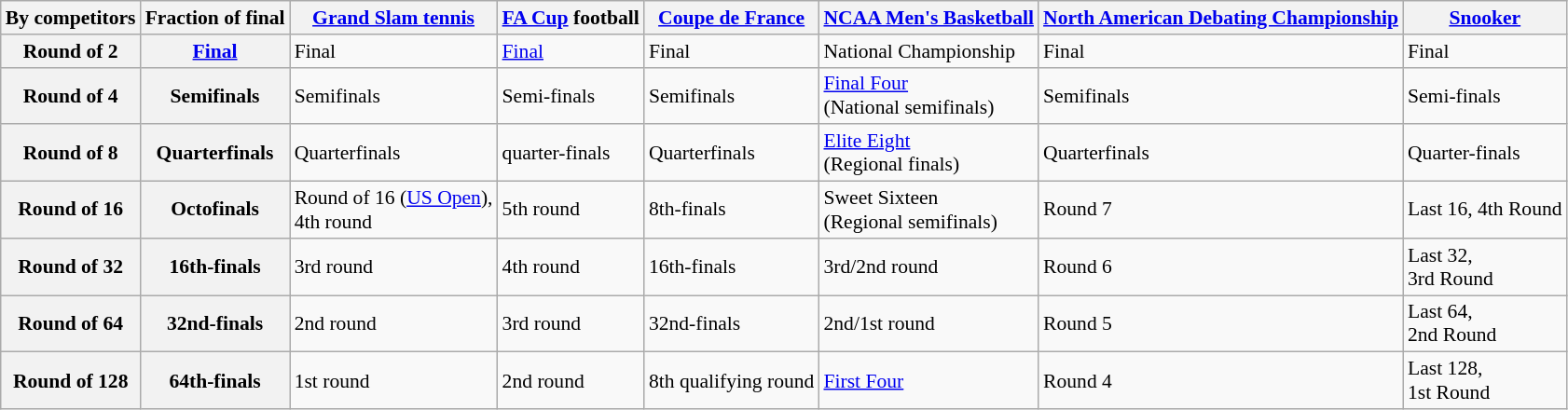<table class="wikitable" style="font-size:90%">
<tr>
<th>By competitors</th>
<th>Fraction of final</th>
<th><a href='#'>Grand Slam tennis</a></th>
<th><a href='#'>FA Cup</a> football</th>
<th><a href='#'>Coupe de France</a></th>
<th><a href='#'>NCAA Men's Basketball</a></th>
<th><a href='#'>North American Debating Championship</a></th>
<th><a href='#'>Snooker</a></th>
</tr>
<tr>
<th>Round of 2</th>
<th><a href='#'>Final</a></th>
<td>Final</td>
<td><a href='#'>Final</a></td>
<td>Final</td>
<td>National Championship</td>
<td>Final</td>
<td>Final</td>
</tr>
<tr>
<th>Round of 4</th>
<th>Semifinals</th>
<td>Semifinals</td>
<td>Semi-finals</td>
<td>Semifinals</td>
<td><a href='#'>Final Four</a><br>(National semifinals)</td>
<td>Semifinals</td>
<td>Semi-finals</td>
</tr>
<tr>
<th>Round of 8</th>
<th>Quarterfinals</th>
<td>Quarterfinals</td>
<td>quarter-finals</td>
<td>Quarterfinals</td>
<td><a href='#'>Elite Eight</a><br>(Regional finals)</td>
<td>Quarterfinals</td>
<td>Quarter-finals</td>
</tr>
<tr>
<th>Round of 16</th>
<th>Octofinals</th>
<td>Round of 16 (<a href='#'>US Open</a>),<br>4th round</td>
<td>5th round</td>
<td>8th-finals</td>
<td>Sweet Sixteen<br>(Regional semifinals)</td>
<td>Round 7</td>
<td>Last 16, 4th Round</td>
</tr>
<tr>
<th>Round of 32</th>
<th>16th-finals</th>
<td>3rd round</td>
<td>4th round</td>
<td>16th-finals</td>
<td>3rd/2nd round</td>
<td>Round 6</td>
<td>Last 32,<br>3rd Round</td>
</tr>
<tr>
<th>Round of 64</th>
<th>32nd-finals</th>
<td>2nd round</td>
<td>3rd round</td>
<td>32nd-finals</td>
<td>2nd/1st round</td>
<td>Round 5</td>
<td>Last 64,<br>2nd Round</td>
</tr>
<tr>
<th>Round of 128</th>
<th>64th-finals</th>
<td>1st round</td>
<td>2nd round</td>
<td>8th qualifying round</td>
<td><a href='#'>First Four</a></td>
<td>Round 4</td>
<td>Last 128,<br>1st Round</td>
</tr>
</table>
